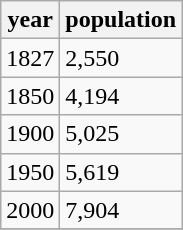<table class="wikitable">
<tr>
<th>year</th>
<th>population</th>
</tr>
<tr>
<td>1827</td>
<td>2,550</td>
</tr>
<tr>
<td>1850</td>
<td>4,194</td>
</tr>
<tr>
<td>1900</td>
<td>5,025</td>
</tr>
<tr>
<td>1950</td>
<td>5,619</td>
</tr>
<tr>
<td>2000</td>
<td>7,904</td>
</tr>
<tr>
</tr>
</table>
